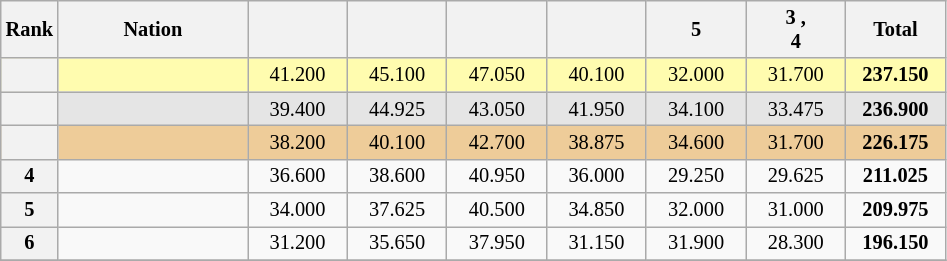<table class="wikitable sortable" style="text-align:center; font-size:85%">
<tr>
<th scope="col" style="width:20px;">Rank</th>
<th ! scope="col" style="width:120px;">Nation</th>
<th ! scope="col" style="width:60px;"></th>
<th ! scope="col" style="width:60px;"></th>
<th ! scope="col" style="width:60px;"></th>
<th ! scope="col" style="width:60px;"></th>
<th ! scope="col" style="width:60px;">5 </th>
<th ! scope="col" style="width:60px;">3 ,<br>4 </th>
<th ! scope="col" style="width:60px;">Total</th>
</tr>
<tr bgcolor=fffcaf>
<th scope=row></th>
<td align=left></td>
<td>41.200</td>
<td>45.100</td>
<td>47.050</td>
<td>40.100</td>
<td>32.000</td>
<td>31.700</td>
<td><strong>237.150</strong></td>
</tr>
<tr bgcolor=e5e5e5>
<th scope=row></th>
<td align=left></td>
<td>39.400</td>
<td>44.925</td>
<td>43.050</td>
<td>41.950</td>
<td>34.100</td>
<td>33.475</td>
<td><strong>236.900</strong></td>
</tr>
<tr bgcolor=eecc99>
<th scope=row></th>
<td align=left></td>
<td>38.200</td>
<td>40.100</td>
<td>42.700</td>
<td>38.875</td>
<td>34.600</td>
<td>31.700</td>
<td><strong>226.175</strong></td>
</tr>
<tr>
<th scope=row>4</th>
<td align=left></td>
<td>36.600</td>
<td>38.600</td>
<td>40.950</td>
<td>36.000</td>
<td>29.250</td>
<td>29.625</td>
<td><strong>211.025</strong></td>
</tr>
<tr>
<th scope=row>5</th>
<td align=left></td>
<td>34.000</td>
<td>37.625</td>
<td>40.500</td>
<td>34.850</td>
<td>32.000</td>
<td>31.000</td>
<td><strong>209.975</strong></td>
</tr>
<tr>
<th scope=row>6</th>
<td align=left></td>
<td>31.200</td>
<td>35.650</td>
<td>37.950</td>
<td>31.150</td>
<td>31.900</td>
<td>28.300</td>
<td><strong>196.150</strong></td>
</tr>
<tr>
</tr>
</table>
